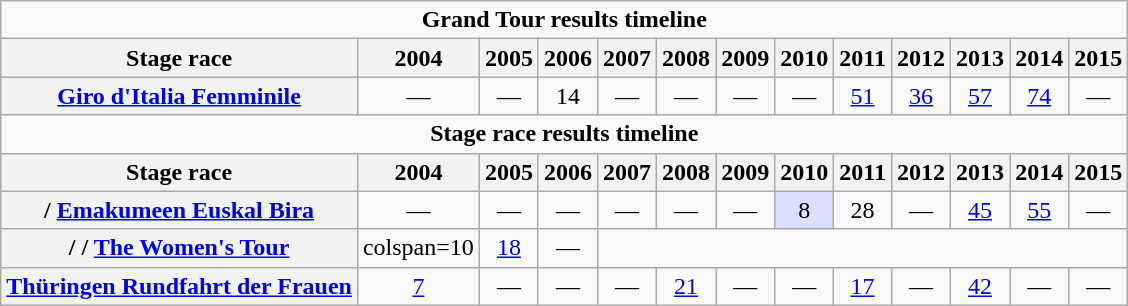<table class="wikitable plainrowheaders">
<tr>
<td colspan=13 align=center><strong>Grand Tour results timeline</strong></td>
</tr>
<tr style="background:#EEEEEE;">
<th scope="col">Stage race</th>
<th scope="col">2004</th>
<th scope="col">2005</th>
<th scope="col">2006</th>
<th scope="col">2007</th>
<th scope="col">2008</th>
<th scope="col">2009</th>
<th scope="col">2010</th>
<th scope="col">2011</th>
<th scope="col">2012</th>
<th scope="col">2013</th>
<th scope="col">2014</th>
<th scope="col">2015</th>
</tr>
<tr style="text-align:center;">
<th scope="row"> <a href='#'>Giro d'Italia Femminile</a></th>
<td>—</td>
<td>—</td>
<td>14</td>
<td>—</td>
<td>—</td>
<td>—</td>
<td>—</td>
<td><a href='#'>51</a></td>
<td><a href='#'>36</a></td>
<td><a href='#'>57</a></td>
<td><a href='#'>74</a></td>
<td>—</td>
</tr>
<tr>
<td colspan=13 align=center><strong>Stage race results timeline</strong></td>
</tr>
<tr style="background:#EEEEEE;">
<th>Stage race</th>
<th>2004</th>
<th>2005</th>
<th>2006</th>
<th>2007</th>
<th>2008</th>
<th>2009</th>
<th>2010</th>
<th>2011</th>
<th>2012</th>
<th>2013</th>
<th>2014</th>
<th>2015</th>
</tr>
<tr style="text-align:center;">
<th scope="row"> /  <a href='#'>Emakumeen Euskal Bira</a></th>
<td>—</td>
<td>—</td>
<td>—</td>
<td>—</td>
<td>—</td>
<td>—</td>
<td style="background:#ddf;">8</td>
<td>28</td>
<td>—</td>
<td><a href='#'>45</a></td>
<td><a href='#'>55</a></td>
<td>—</td>
</tr>
<tr style="text-align:center;">
<th scope="row"> /  /  <a href='#'>The Women's Tour</a></th>
<td>colspan=10 </td>
<td><a href='#'>18</a></td>
<td>—</td>
</tr>
<tr style="text-align:center;">
<th scope="row"> <a href='#'>Thüringen Rundfahrt der Frauen</a></th>
<td><a href='#'>7</a></td>
<td>—</td>
<td>—</td>
<td>—</td>
<td><a href='#'>21</a></td>
<td>—</td>
<td>—</td>
<td><a href='#'>17</a></td>
<td>—</td>
<td><a href='#'>42</a></td>
<td>—</td>
<td>—</td>
</tr>
</table>
